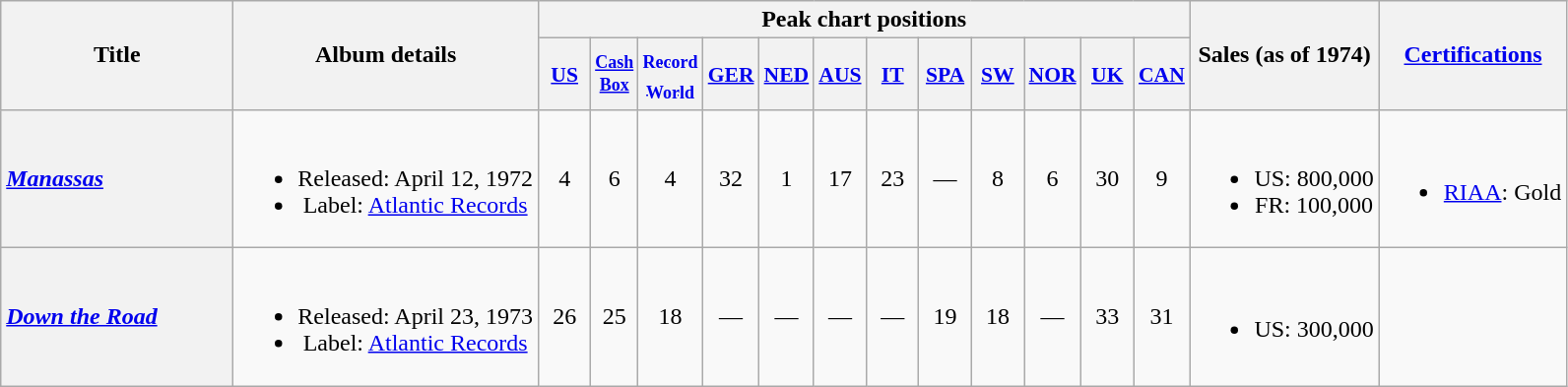<table class="wikitable plainrowheaders" style="text-align:center;">
<tr>
<th scope="col" rowspan="2" style="width:150px;">Title</th>
<th scope="col" rowspan="2">Album details</th>
<th colspan="12">Peak chart positions</th>
<th colspan="1" rowspan="2" scope="col">Sales (as of 1974)</th>
<th scope="col" rowspan="2"><a href='#'>Certifications</a></th>
</tr>
<tr>
<th style="width:2em;font-size:90%"><a href='#'>US</a><br></th>
<th style="width:2em;font-size:75%"><a href='#'>Cash Box</a><br></th>
<th style="width:2em;font-size:90%"><a href='#'><sub>Record World</sub></a><br></th>
<th style="width:2em;font-size:90%"><a href='#'>GER</a><br></th>
<th style="width:2em;font-size:90%"><a href='#'>NED</a><br></th>
<th style="width:2em;font-size:90%"><a href='#'>AUS</a><br></th>
<th style="width:2em;font-size:90%"><a href='#'>IT</a><br></th>
<th style="width:2em;font-size:90%"><a href='#'>SPA</a><br></th>
<th style="width:2em;font-size:90%"><a href='#'>SW</a><br></th>
<th style="width:2em;font-size:90%"><a href='#'>NOR</a><br></th>
<th style="width:2em;font-size:90%"><a href='#'>UK</a><br></th>
<th style="width:2em;font-size:90%"><a href='#'>CAN</a><br></th>
</tr>
<tr>
<th scope="row" style="text-align:left"><a href='#'><em>Manassas</em></a></th>
<td><br><ul><li>Released: April 12, 1972</li><li>Label: <a href='#'>Atlantic Records</a></li></ul></td>
<td>4</td>
<td>6</td>
<td>4</td>
<td>32</td>
<td>1</td>
<td>17</td>
<td>23</td>
<td>—</td>
<td>8</td>
<td>6</td>
<td>30</td>
<td>9</td>
<td><br><ul><li>US: 800,000</li><li>FR: 100,000</li></ul></td>
<td><br><ul><li><a href='#'>RIAA</a>: Gold</li></ul></td>
</tr>
<tr>
<th scope="row" style="text-align:left"><a href='#'><em>Down the Road</em></a></th>
<td><br><ul><li>Released: April 23, 1973</li><li>Label: <a href='#'>Atlantic Records</a></li></ul></td>
<td>26</td>
<td>25</td>
<td>18</td>
<td>—</td>
<td>—</td>
<td>—</td>
<td>—</td>
<td>19</td>
<td>18</td>
<td>—</td>
<td>33</td>
<td>31</td>
<td><br><ul><li>US: 300,000</li></ul></td>
<td></td>
</tr>
</table>
